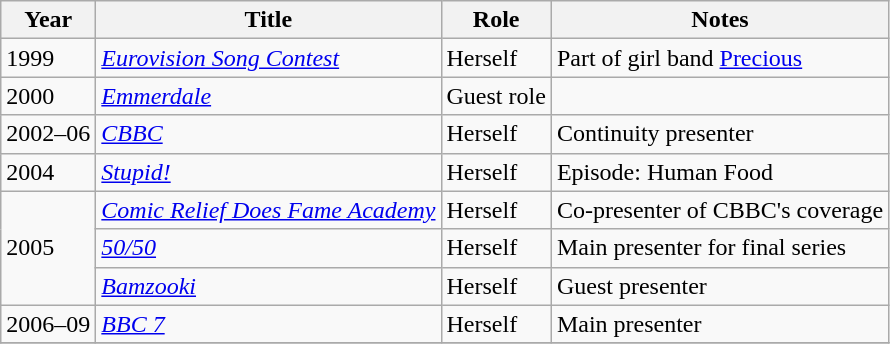<table class="wikitable">
<tr>
<th>Year</th>
<th>Title</th>
<th>Role</th>
<th>Notes</th>
</tr>
<tr>
<td>1999</td>
<td><em><a href='#'>Eurovision Song Contest</a></em></td>
<td>Herself</td>
<td>Part of girl band <a href='#'>Precious</a></td>
</tr>
<tr>
<td>2000</td>
<td><em><a href='#'>Emmerdale</a></em></td>
<td>Guest role</td>
<td></td>
</tr>
<tr>
<td>2002–06</td>
<td><em><a href='#'>CBBC</a></em></td>
<td>Herself</td>
<td>Continuity presenter</td>
</tr>
<tr>
<td>2004</td>
<td><em><a href='#'>Stupid!</a></em></td>
<td>Herself</td>
<td>Episode: Human Food</td>
</tr>
<tr>
<td rowspan=3>2005</td>
<td><em><a href='#'>Comic Relief Does Fame Academy</a></em></td>
<td>Herself</td>
<td>Co-presenter of CBBC's coverage</td>
</tr>
<tr>
<td><em><a href='#'>50/50</a></em></td>
<td>Herself</td>
<td>Main presenter for final series</td>
</tr>
<tr>
<td><em><a href='#'>Bamzooki</a></em></td>
<td>Herself</td>
<td>Guest presenter</td>
</tr>
<tr>
<td>2006–09</td>
<td><em><a href='#'>BBC 7</a></em></td>
<td>Herself</td>
<td>Main presenter</td>
</tr>
<tr>
</tr>
</table>
